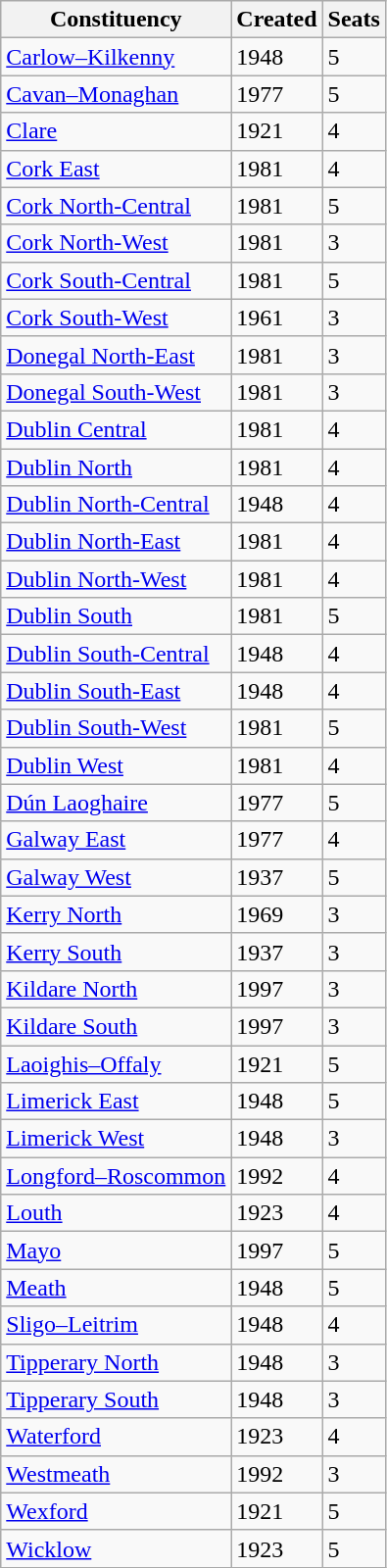<table class="wikitable">
<tr>
<th>Constituency</th>
<th>Created</th>
<th>Seats</th>
</tr>
<tr>
<td><a href='#'>Carlow–Kilkenny</a></td>
<td>1948</td>
<td>5</td>
</tr>
<tr>
<td><a href='#'>Cavan–Monaghan</a></td>
<td>1977</td>
<td>5</td>
</tr>
<tr>
<td><a href='#'>Clare</a></td>
<td>1921</td>
<td>4</td>
</tr>
<tr>
<td><a href='#'>Cork East</a></td>
<td>1981</td>
<td>4</td>
</tr>
<tr>
<td><a href='#'>Cork North-Central</a></td>
<td>1981</td>
<td>5</td>
</tr>
<tr>
<td><a href='#'>Cork North-West</a></td>
<td>1981</td>
<td>3</td>
</tr>
<tr>
<td><a href='#'>Cork South-Central</a></td>
<td>1981</td>
<td>5</td>
</tr>
<tr>
<td><a href='#'>Cork South-West</a></td>
<td>1961</td>
<td>3</td>
</tr>
<tr>
<td><a href='#'>Donegal North-East</a></td>
<td>1981</td>
<td>3</td>
</tr>
<tr>
<td><a href='#'>Donegal South-West</a></td>
<td>1981</td>
<td>3</td>
</tr>
<tr>
<td><a href='#'>Dublin Central</a></td>
<td>1981</td>
<td>4</td>
</tr>
<tr>
<td><a href='#'>Dublin North</a></td>
<td>1981</td>
<td>4</td>
</tr>
<tr>
<td><a href='#'>Dublin North-Central</a></td>
<td>1948</td>
<td>4</td>
</tr>
<tr>
<td><a href='#'>Dublin North-East</a></td>
<td>1981</td>
<td>4</td>
</tr>
<tr>
<td><a href='#'>Dublin North-West</a></td>
<td>1981</td>
<td>4</td>
</tr>
<tr>
<td><a href='#'>Dublin South</a></td>
<td>1981</td>
<td>5</td>
</tr>
<tr>
<td><a href='#'>Dublin South-Central</a></td>
<td>1948</td>
<td>4</td>
</tr>
<tr>
<td><a href='#'>Dublin South-East</a></td>
<td>1948</td>
<td>4</td>
</tr>
<tr>
<td><a href='#'>Dublin South-West</a></td>
<td>1981</td>
<td>5</td>
</tr>
<tr>
<td><a href='#'>Dublin West</a></td>
<td>1981</td>
<td>4</td>
</tr>
<tr>
<td><a href='#'>Dún Laoghaire</a></td>
<td>1977</td>
<td>5</td>
</tr>
<tr>
<td><a href='#'>Galway East</a></td>
<td>1977</td>
<td>4</td>
</tr>
<tr>
<td><a href='#'>Galway West</a></td>
<td>1937</td>
<td>5</td>
</tr>
<tr>
<td><a href='#'>Kerry North</a></td>
<td>1969</td>
<td>3</td>
</tr>
<tr>
<td><a href='#'>Kerry South</a></td>
<td>1937</td>
<td>3</td>
</tr>
<tr>
<td><a href='#'>Kildare North</a></td>
<td>1997</td>
<td>3</td>
</tr>
<tr>
<td><a href='#'>Kildare South</a></td>
<td>1997</td>
<td>3</td>
</tr>
<tr>
<td><a href='#'>Laoighis–Offaly</a></td>
<td>1921</td>
<td>5</td>
</tr>
<tr>
<td><a href='#'>Limerick East</a></td>
<td>1948</td>
<td>5</td>
</tr>
<tr>
<td><a href='#'>Limerick West</a></td>
<td>1948</td>
<td>3</td>
</tr>
<tr>
<td><a href='#'>Longford–Roscommon</a></td>
<td>1992</td>
<td>4</td>
</tr>
<tr>
<td><a href='#'>Louth</a></td>
<td>1923</td>
<td>4</td>
</tr>
<tr>
<td><a href='#'>Mayo</a></td>
<td>1997</td>
<td>5</td>
</tr>
<tr>
<td><a href='#'>Meath</a></td>
<td>1948</td>
<td>5</td>
</tr>
<tr>
<td><a href='#'>Sligo–Leitrim</a></td>
<td>1948</td>
<td>4</td>
</tr>
<tr>
<td><a href='#'>Tipperary North</a></td>
<td>1948</td>
<td>3</td>
</tr>
<tr>
<td><a href='#'>Tipperary South</a></td>
<td>1948</td>
<td>3</td>
</tr>
<tr>
<td><a href='#'>Waterford</a></td>
<td>1923</td>
<td>4</td>
</tr>
<tr>
<td><a href='#'>Westmeath</a></td>
<td>1992</td>
<td>3</td>
</tr>
<tr>
<td><a href='#'>Wexford</a></td>
<td>1921</td>
<td>5</td>
</tr>
<tr>
<td><a href='#'>Wicklow</a></td>
<td>1923</td>
<td>5</td>
</tr>
</table>
